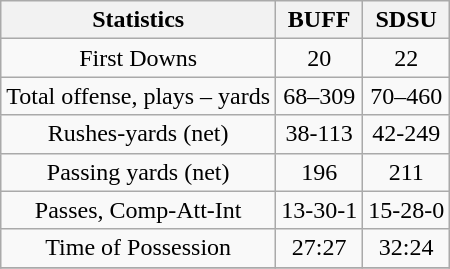<table class="wikitable" style="text-align: center;">
<tr>
<th>Statistics</th>
<th>BUFF</th>
<th>SDSU</th>
</tr>
<tr>
<td>First Downs</td>
<td>20</td>
<td>22</td>
</tr>
<tr>
<td>Total offense, plays – yards</td>
<td>68–309</td>
<td>70–460</td>
</tr>
<tr>
<td>Rushes-yards (net)</td>
<td>38-113</td>
<td>42-249</td>
</tr>
<tr>
<td>Passing yards (net)</td>
<td>196</td>
<td>211</td>
</tr>
<tr>
<td>Passes, Comp-Att-Int</td>
<td>13-30-1</td>
<td>15-28-0</td>
</tr>
<tr>
<td>Time of Possession</td>
<td>27:27</td>
<td>32:24</td>
</tr>
<tr>
</tr>
</table>
